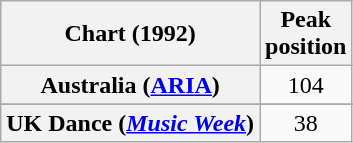<table class="wikitable sortable plainrowheaders" style="text-align:center">
<tr>
<th>Chart (1992)</th>
<th>Peak<br>position</th>
</tr>
<tr>
<th scope="row">Australia (<a href='#'>ARIA</a>)</th>
<td>104</td>
</tr>
<tr>
</tr>
<tr>
<th scope="row">UK Dance (<em><a href='#'>Music Week</a></em>)</th>
<td>38</td>
</tr>
</table>
